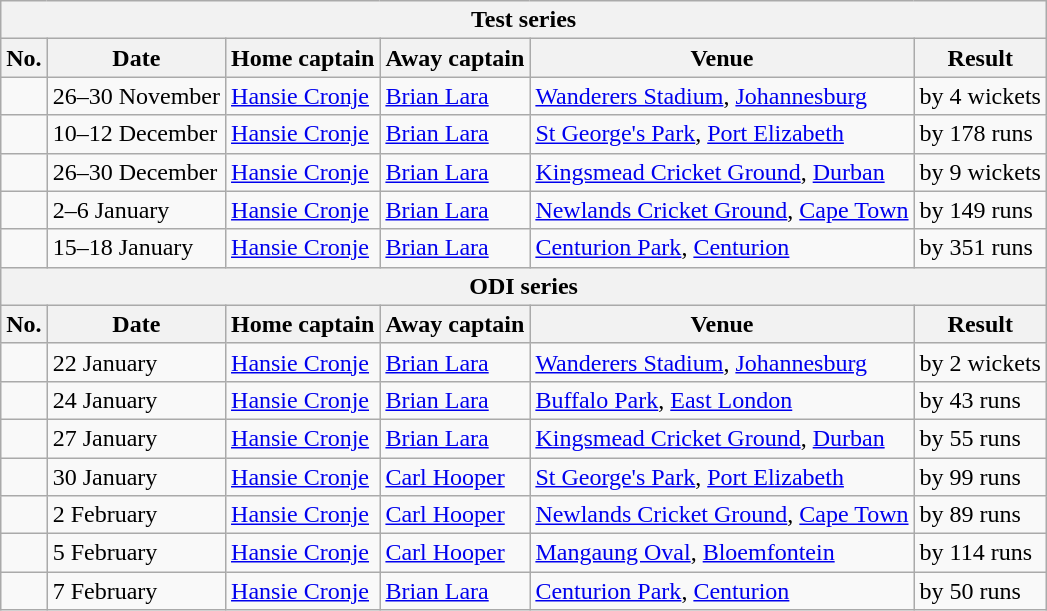<table class="wikitable">
<tr>
<th colspan="9">Test series</th>
</tr>
<tr>
<th>No.</th>
<th>Date</th>
<th>Home captain</th>
<th>Away captain</th>
<th>Venue</th>
<th>Result</th>
</tr>
<tr>
<td></td>
<td>26–30 November</td>
<td><a href='#'>Hansie Cronje</a></td>
<td><a href='#'>Brian Lara</a></td>
<td><a href='#'>Wanderers Stadium</a>, <a href='#'>Johannesburg</a></td>
<td> by 4 wickets</td>
</tr>
<tr>
<td></td>
<td>10–12 December</td>
<td><a href='#'>Hansie Cronje</a></td>
<td><a href='#'>Brian Lara</a></td>
<td><a href='#'>St George's Park</a>, <a href='#'>Port Elizabeth</a></td>
<td> by 178 runs</td>
</tr>
<tr>
<td></td>
<td>26–30 December</td>
<td><a href='#'>Hansie Cronje</a></td>
<td><a href='#'>Brian Lara</a></td>
<td><a href='#'>Kingsmead Cricket Ground</a>, <a href='#'>Durban</a></td>
<td> by 9 wickets</td>
</tr>
<tr>
<td></td>
<td>2–6 January</td>
<td><a href='#'>Hansie Cronje</a></td>
<td><a href='#'>Brian Lara</a></td>
<td><a href='#'>Newlands Cricket Ground</a>, <a href='#'>Cape Town</a></td>
<td> by 149 runs</td>
</tr>
<tr>
<td></td>
<td>15–18 January</td>
<td><a href='#'>Hansie Cronje</a></td>
<td><a href='#'>Brian Lara</a></td>
<td><a href='#'>Centurion Park</a>, <a href='#'>Centurion</a></td>
<td> by 351 runs</td>
</tr>
<tr>
<th colspan="9">ODI series</th>
</tr>
<tr>
<th>No.</th>
<th>Date</th>
<th>Home captain</th>
<th>Away captain</th>
<th>Venue</th>
<th>Result</th>
</tr>
<tr>
<td></td>
<td>22 January</td>
<td><a href='#'>Hansie Cronje</a></td>
<td><a href='#'>Brian Lara</a></td>
<td><a href='#'>Wanderers Stadium</a>, <a href='#'>Johannesburg</a></td>
<td> by 2 wickets</td>
</tr>
<tr>
<td></td>
<td>24 January</td>
<td><a href='#'>Hansie Cronje</a></td>
<td><a href='#'>Brian Lara</a></td>
<td><a href='#'>Buffalo Park</a>, <a href='#'>East London</a></td>
<td> by 43 runs</td>
</tr>
<tr>
<td></td>
<td>27 January</td>
<td><a href='#'>Hansie Cronje</a></td>
<td><a href='#'>Brian Lara</a></td>
<td><a href='#'>Kingsmead Cricket Ground</a>, <a href='#'>Durban</a></td>
<td> by 55 runs</td>
</tr>
<tr>
<td></td>
<td>30 January</td>
<td><a href='#'>Hansie Cronje</a></td>
<td><a href='#'>Carl Hooper</a></td>
<td><a href='#'>St George's Park</a>, <a href='#'>Port Elizabeth</a></td>
<td> by 99 runs</td>
</tr>
<tr>
<td></td>
<td>2 February</td>
<td><a href='#'>Hansie Cronje</a></td>
<td><a href='#'>Carl Hooper</a></td>
<td><a href='#'>Newlands Cricket Ground</a>, <a href='#'>Cape Town</a></td>
<td> by 89 runs</td>
</tr>
<tr>
<td></td>
<td>5 February</td>
<td><a href='#'>Hansie Cronje</a></td>
<td><a href='#'>Carl Hooper</a></td>
<td><a href='#'>Mangaung Oval</a>, <a href='#'>Bloemfontein</a></td>
<td> by 114 runs</td>
</tr>
<tr>
<td></td>
<td>7 February</td>
<td><a href='#'>Hansie Cronje</a></td>
<td><a href='#'>Brian Lara</a></td>
<td><a href='#'>Centurion Park</a>, <a href='#'>Centurion</a></td>
<td> by 50 runs</td>
</tr>
</table>
